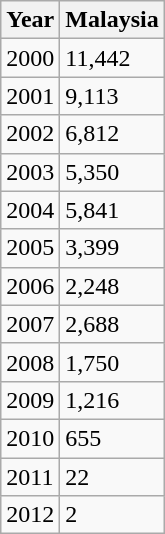<table class="wikitable">
<tr>
<th>Year</th>
<th>Malaysia</th>
</tr>
<tr>
<td>2000</td>
<td>11,442</td>
</tr>
<tr>
<td>2001</td>
<td>9,113</td>
</tr>
<tr>
<td>2002</td>
<td>6,812</td>
</tr>
<tr>
<td>2003</td>
<td>5,350</td>
</tr>
<tr>
<td>2004</td>
<td>5,841</td>
</tr>
<tr>
<td>2005</td>
<td>3,399</td>
</tr>
<tr>
<td>2006</td>
<td>2,248</td>
</tr>
<tr>
<td>2007</td>
<td>2,688</td>
</tr>
<tr>
<td>2008</td>
<td>1,750</td>
</tr>
<tr>
<td>2009</td>
<td>1,216</td>
</tr>
<tr>
<td>2010</td>
<td>655</td>
</tr>
<tr>
<td>2011</td>
<td>22</td>
</tr>
<tr>
<td>2012</td>
<td>2</td>
</tr>
</table>
